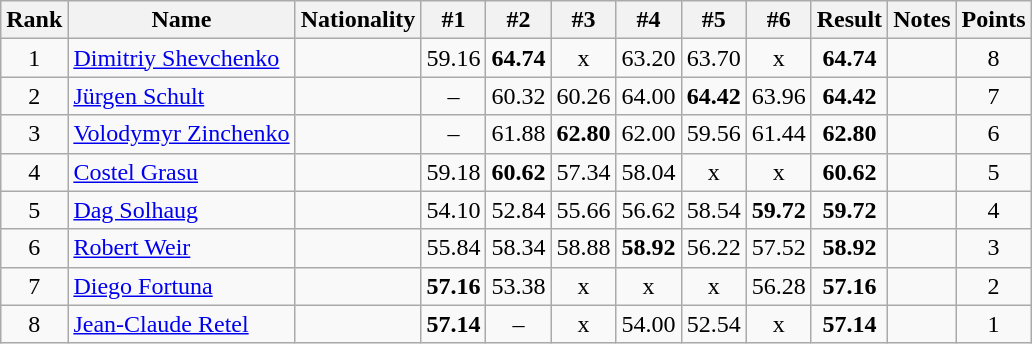<table class="wikitable sortable" style="text-align:center">
<tr>
<th>Rank</th>
<th>Name</th>
<th>Nationality</th>
<th>#1</th>
<th>#2</th>
<th>#3</th>
<th>#4</th>
<th>#5</th>
<th>#6</th>
<th>Result</th>
<th>Notes</th>
<th>Points</th>
</tr>
<tr>
<td>1</td>
<td align=left><a href='#'>Dimitriy Shevchenko</a></td>
<td align=left></td>
<td>59.16</td>
<td><strong>64.74</strong></td>
<td>x</td>
<td>63.20</td>
<td>63.70</td>
<td>x</td>
<td><strong>64.74</strong></td>
<td></td>
<td>8</td>
</tr>
<tr>
<td>2</td>
<td align=left><a href='#'>Jürgen Schult</a></td>
<td align=left></td>
<td>–</td>
<td>60.32</td>
<td>60.26</td>
<td>64.00</td>
<td><strong>64.42</strong></td>
<td>63.96</td>
<td><strong>64.42</strong></td>
<td></td>
<td>7</td>
</tr>
<tr>
<td>3</td>
<td align=left><a href='#'>Volodymyr Zinchenko</a></td>
<td align=left></td>
<td>–</td>
<td>61.88</td>
<td><strong>62.80</strong></td>
<td>62.00</td>
<td>59.56</td>
<td>61.44</td>
<td><strong>62.80</strong></td>
<td></td>
<td>6</td>
</tr>
<tr>
<td>4</td>
<td align=left><a href='#'>Costel Grasu</a></td>
<td align=left></td>
<td>59.18</td>
<td><strong>60.62</strong></td>
<td>57.34</td>
<td>58.04</td>
<td>x</td>
<td>x</td>
<td><strong>60.62</strong></td>
<td></td>
<td>5</td>
</tr>
<tr>
<td>5</td>
<td align=left><a href='#'>Dag Solhaug</a></td>
<td align=left></td>
<td>54.10</td>
<td>52.84</td>
<td>55.66</td>
<td>56.62</td>
<td>58.54</td>
<td><strong>59.72</strong></td>
<td><strong>59.72</strong></td>
<td></td>
<td>4</td>
</tr>
<tr>
<td>6</td>
<td align=left><a href='#'>Robert Weir</a></td>
<td align=left></td>
<td>55.84</td>
<td>58.34</td>
<td>58.88</td>
<td><strong>58.92</strong></td>
<td>56.22</td>
<td>57.52</td>
<td><strong>58.92</strong></td>
<td></td>
<td>3</td>
</tr>
<tr>
<td>7</td>
<td align=left><a href='#'>Diego Fortuna</a></td>
<td align=left></td>
<td><strong>57.16</strong></td>
<td>53.38</td>
<td>x</td>
<td>x</td>
<td>x</td>
<td>56.28</td>
<td><strong>57.16</strong></td>
<td></td>
<td>2</td>
</tr>
<tr>
<td>8</td>
<td align=left><a href='#'>Jean-Claude Retel</a></td>
<td align=left></td>
<td><strong>57.14</strong></td>
<td>–</td>
<td>x</td>
<td>54.00</td>
<td>52.54</td>
<td>x</td>
<td><strong>57.14</strong></td>
<td></td>
<td>1</td>
</tr>
</table>
